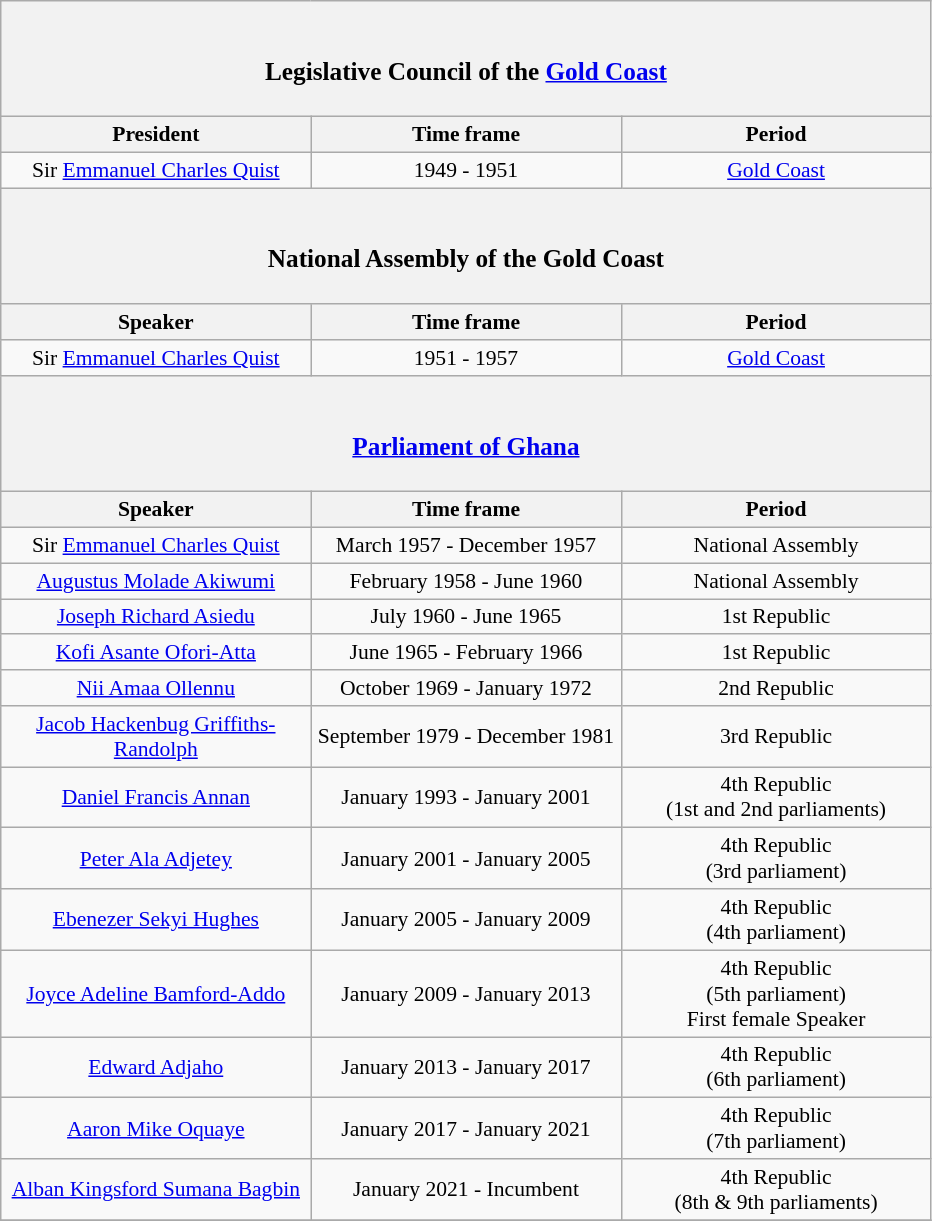<table class="wikitable" style="font-size:90%; text-align:center;">
<tr>
<th colspan=3><br><h3>Legislative Council of the <a href='#'>Gold Coast</a></h3></th>
</tr>
<tr>
<th width=200>President</th>
<th width=200>Time frame</th>
<th width=200>Period</th>
</tr>
<tr>
<td>Sir <a href='#'>Emmanuel Charles Quist</a></td>
<td>1949 - 1951</td>
<td><a href='#'>Gold Coast</a></td>
</tr>
<tr>
<th colspan=3><br><h3>National Assembly of the Gold Coast</h3></th>
</tr>
<tr>
<th width=200>Speaker</th>
<th width=200>Time frame</th>
<th width=200>Period</th>
</tr>
<tr>
<td>Sir <a href='#'>Emmanuel Charles Quist</a></td>
<td>1951 - 1957</td>
<td><a href='#'>Gold Coast</a></td>
</tr>
<tr>
<th colspan=3><br><h3><a href='#'>Parliament of Ghana</a></h3></th>
</tr>
<tr>
<th width=200>Speaker</th>
<th width=200>Time frame</th>
<th width=200>Period</th>
</tr>
<tr>
<td>Sir <a href='#'>Emmanuel Charles Quist</a></td>
<td>March 1957 - December 1957</td>
<td>National Assembly</td>
</tr>
<tr>
<td><a href='#'>Augustus Molade Akiwumi</a></td>
<td>February 1958 - June 1960</td>
<td>National Assembly</td>
</tr>
<tr>
<td><a href='#'>Joseph Richard Asiedu</a></td>
<td>July 1960 - June 1965</td>
<td>1st Republic</td>
</tr>
<tr>
<td><a href='#'>Kofi Asante Ofori-Atta</a></td>
<td>June 1965 - February 1966</td>
<td>1st Republic</td>
</tr>
<tr>
<td><a href='#'>Nii Amaa Ollennu</a></td>
<td>October 1969 - January 1972</td>
<td>2nd Republic</td>
</tr>
<tr>
<td><a href='#'>Jacob Hackenbug Griffiths-Randolph</a></td>
<td>September 1979 - December 1981</td>
<td>3rd Republic</td>
</tr>
<tr>
<td><a href='#'>Daniel Francis Annan</a></td>
<td>January 1993 - January 2001</td>
<td>4th Republic<br>(1st and 2nd parliaments)</td>
</tr>
<tr>
<td><a href='#'>Peter Ala Adjetey</a></td>
<td>January 2001 - January 2005</td>
<td>4th Republic<br>(3rd parliament)</td>
</tr>
<tr>
<td><a href='#'>Ebenezer Sekyi Hughes</a></td>
<td>January 2005 - January 2009</td>
<td>4th Republic<br>(4th parliament)</td>
</tr>
<tr>
<td><a href='#'>Joyce Adeline Bamford-Addo</a></td>
<td>January 2009 - January 2013</td>
<td>4th Republic<br>(5th parliament)<br>First female Speaker</td>
</tr>
<tr>
<td><a href='#'>Edward Adjaho</a></td>
<td>January 2013 - January 2017</td>
<td>4th Republic<br>(6th parliament)</td>
</tr>
<tr>
<td><a href='#'>Aaron Mike Oquaye</a></td>
<td>January 2017 - January 2021</td>
<td>4th Republic<br>(7th parliament)</td>
</tr>
<tr>
<td><a href='#'>Alban Kingsford Sumana Bagbin</a></td>
<td>January 2021 - Incumbent</td>
<td>4th Republic<br>(8th & 9th parliaments)</td>
</tr>
<tr>
</tr>
</table>
